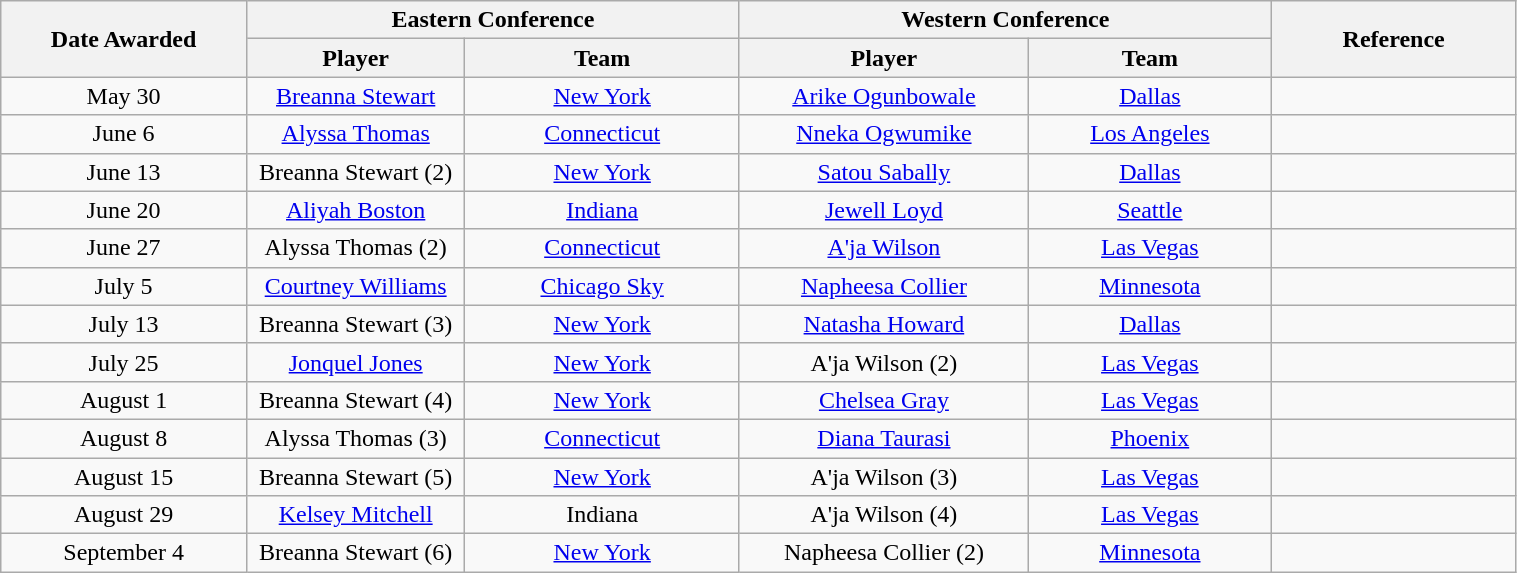<table class="wikitable" style="width: 80%; text-align:center;">
<tr>
<th rowspan=2 width=60>Date Awarded</th>
<th colspan=2 width=120>Eastern Conference</th>
<th colspan=2 width=120>Western Conference</th>
<th rowspan=2 width=50>Reference</th>
</tr>
<tr>
<th width=60>Player</th>
<th width=60>Team</th>
<th width=60>Player</th>
<th width=60>Team</th>
</tr>
<tr>
<td>May 30</td>
<td><a href='#'>Breanna Stewart</a></td>
<td><a href='#'>New York</a></td>
<td><a href='#'>Arike Ogunbowale</a></td>
<td><a href='#'>Dallas</a></td>
<td></td>
</tr>
<tr>
<td>June 6</td>
<td><a href='#'>Alyssa Thomas</a></td>
<td><a href='#'>Connecticut</a></td>
<td><a href='#'>Nneka Ogwumike</a></td>
<td><a href='#'>Los Angeles</a></td>
<td></td>
</tr>
<tr>
<td>June 13</td>
<td>Breanna Stewart (2)</td>
<td><a href='#'>New York</a></td>
<td><a href='#'>Satou Sabally</a></td>
<td><a href='#'>Dallas</a></td>
<td></td>
</tr>
<tr>
<td>June 20</td>
<td><a href='#'>Aliyah Boston</a></td>
<td><a href='#'>Indiana</a></td>
<td><a href='#'>Jewell Loyd</a></td>
<td><a href='#'>Seattle</a></td>
<td></td>
</tr>
<tr>
<td>June 27</td>
<td>Alyssa Thomas (2)</td>
<td><a href='#'>Connecticut</a></td>
<td><a href='#'>A'ja Wilson</a></td>
<td><a href='#'>Las Vegas</a></td>
<td></td>
</tr>
<tr>
<td>July 5</td>
<td><a href='#'>Courtney Williams</a></td>
<td><a href='#'>Chicago Sky</a></td>
<td><a href='#'>Napheesa Collier</a></td>
<td><a href='#'>Minnesota</a></td>
<td></td>
</tr>
<tr>
<td>July 13</td>
<td>Breanna Stewart (3)</td>
<td><a href='#'>New York</a></td>
<td><a href='#'>Natasha Howard</a></td>
<td><a href='#'>Dallas</a></td>
<td></td>
</tr>
<tr>
<td>July 25</td>
<td><a href='#'>Jonquel Jones</a></td>
<td><a href='#'>New York</a></td>
<td>A'ja Wilson (2)</td>
<td><a href='#'>Las Vegas</a></td>
<td></td>
</tr>
<tr>
<td>August 1</td>
<td>Breanna Stewart (4)</td>
<td><a href='#'>New York</a></td>
<td><a href='#'>Chelsea Gray</a></td>
<td><a href='#'>Las Vegas</a></td>
<td></td>
</tr>
<tr>
<td>August 8</td>
<td>Alyssa Thomas (3)</td>
<td><a href='#'>Connecticut</a></td>
<td><a href='#'>Diana Taurasi</a></td>
<td><a href='#'>Phoenix</a></td>
<td></td>
</tr>
<tr>
<td>August 15</td>
<td>Breanna Stewart (5)</td>
<td><a href='#'>New York</a></td>
<td>A'ja Wilson (3)</td>
<td><a href='#'>Las Vegas</a></td>
<td></td>
</tr>
<tr>
<td>August 29</td>
<td><a href='#'>Kelsey Mitchell</a></td>
<td>Indiana</td>
<td>A'ja Wilson (4)</td>
<td><a href='#'>Las Vegas</a></td>
<td></td>
</tr>
<tr>
<td>September 4</td>
<td>Breanna Stewart (6)</td>
<td><a href='#'>New York</a></td>
<td>Napheesa Collier (2)</td>
<td><a href='#'>Minnesota</a></td>
<td></td>
</tr>
</table>
